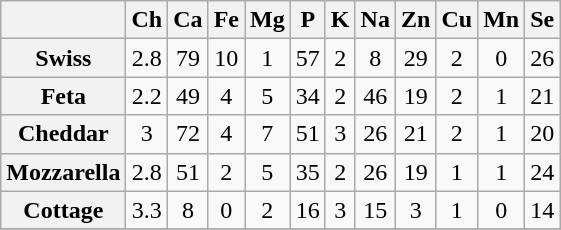<table class="wikitable sortable" style="text-align:center;">
<tr>
<th class=unsortable></th>
<th>Ch</th>
<th>Ca</th>
<th>Fe</th>
<th>Mg</th>
<th>P</th>
<th>K</th>
<th>Na</th>
<th>Zn</th>
<th>Cu</th>
<th>Mn</th>
<th>Se</th>
</tr>
<tr>
<th scope=row>Swiss</th>
<td>2.8</td>
<td>79</td>
<td>10</td>
<td>1</td>
<td>57</td>
<td>2</td>
<td>8</td>
<td>29</td>
<td>2</td>
<td>0</td>
<td>26</td>
</tr>
<tr>
<th scope=row>Feta</th>
<td>2.2</td>
<td>49</td>
<td>4</td>
<td>5</td>
<td>34</td>
<td>2</td>
<td>46</td>
<td>19</td>
<td>2</td>
<td>1</td>
<td>21</td>
</tr>
<tr>
<th scope=row>Cheddar</th>
<td>3</td>
<td>72</td>
<td>4</td>
<td>7</td>
<td>51</td>
<td>3</td>
<td>26</td>
<td>21</td>
<td>2</td>
<td>1</td>
<td>20</td>
</tr>
<tr>
<th scope=row>Mozzarella</th>
<td>2.8</td>
<td>51</td>
<td>2</td>
<td>5</td>
<td>35</td>
<td>2</td>
<td>26</td>
<td>19</td>
<td>1</td>
<td>1</td>
<td>24</td>
</tr>
<tr>
<th scope=row>Cottage</th>
<td>3.3</td>
<td>8</td>
<td>0</td>
<td>2</td>
<td>16</td>
<td>3</td>
<td>15</td>
<td>3</td>
<td>1</td>
<td>0</td>
<td>14</td>
</tr>
<tr>
</tr>
</table>
